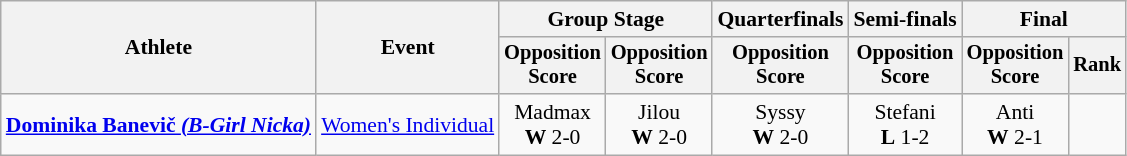<table class="wikitable" style="font-size:90%">
<tr>
<th rowspan="2">Athlete</th>
<th rowspan="2">Event</th>
<th colspan="2">Group Stage</th>
<th>Quarterfinals</th>
<th>Semi-finals</th>
<th colspan="2">Final</th>
</tr>
<tr style="font-size:95%">
<th>Opposition<br>Score</th>
<th>Opposition<br>Score</th>
<th>Opposition<br>Score</th>
<th>Opposition<br>Score</th>
<th>Opposition<br>Score</th>
<th>Rank</th>
</tr>
<tr align="center">
<td align="left"><strong><a href='#'>Dominika Banevič <em>(B-Girl Nicka)</em></a></strong></td>
<td align="left"><a href='#'>Women's Individual</a></td>
<td> Madmax <br> <strong>W</strong> 2-0</td>
<td> Jilou <br> <strong>W</strong> 2-0</td>
<td> Syssy <br> <strong>W</strong> 2-0</td>
<td> Stefani <br> <strong>L</strong> 1-2</td>
<td> Anti <br> <strong>W</strong> 2-1</td>
<td></td>
</tr>
</table>
